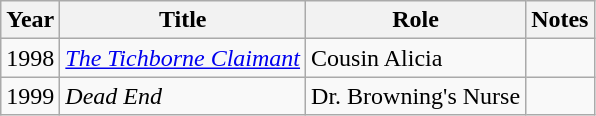<table class="wikitable">
<tr>
<th>Year</th>
<th>Title</th>
<th>Role</th>
<th class="unsortable">Notes</th>
</tr>
<tr>
<td>1998</td>
<td><em><a href='#'>The Tichborne Claimant</a></em></td>
<td>Cousin Alicia</td>
<td></td>
</tr>
<tr>
<td>1999</td>
<td><em>Dead End</em></td>
<td>Dr. Browning's Nurse</td>
<td></td>
</tr>
</table>
